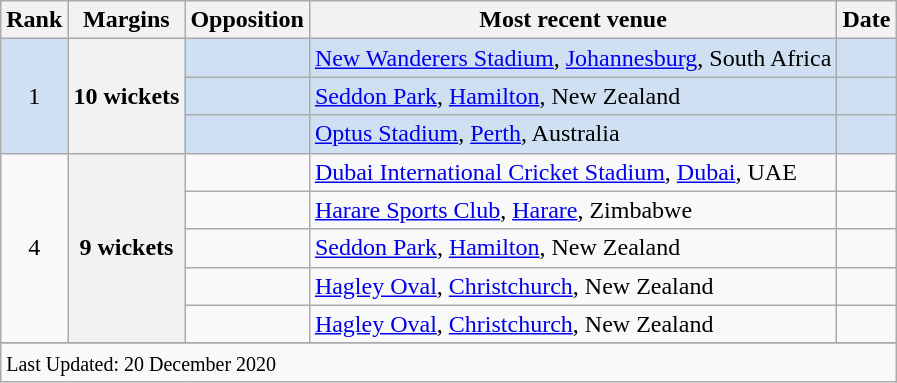<table class="wikitable plainrowheaders sortable">
<tr>
<th scope=col>Rank</th>
<th scope=col>Margins</th>
<th scope=col>Opposition</th>
<th scope=col>Most recent venue</th>
<th scope=col>Date</th>
</tr>
<tr bgcolor=#cee0f2>
<td align=center rowspan=3>1</td>
<th scope=row style=text-align:center rowspan=3>10 wickets</th>
<td></td>
<td><a href='#'>New Wanderers Stadium</a>, <a href='#'>Johannesburg</a>, South Africa</td>
<td></td>
</tr>
<tr bgcolor=#cee0f2>
<td></td>
<td><a href='#'>Seddon Park</a>, <a href='#'>Hamilton</a>, New Zealand</td>
<td></td>
</tr>
<tr bgcolor=#cee0f2>
<td></td>
<td><a href='#'>Optus Stadium</a>, <a href='#'>Perth</a>, Australia</td>
<td></td>
</tr>
<tr>
<td align=center rowspan=5>4</td>
<th scope=row style=text-align:center rowspan=5>9 wickets</th>
<td></td>
<td><a href='#'>Dubai International Cricket Stadium</a>, <a href='#'>Dubai</a>, UAE</td>
<td></td>
</tr>
<tr>
<td></td>
<td><a href='#'>Harare Sports Club</a>, <a href='#'>Harare</a>, Zimbabwe</td>
<td></td>
</tr>
<tr>
<td></td>
<td><a href='#'>Seddon Park</a>, <a href='#'>Hamilton</a>, New Zealand</td>
<td></td>
</tr>
<tr>
<td></td>
<td><a href='#'>Hagley Oval</a>, <a href='#'>Christchurch</a>, New Zealand</td>
<td></td>
</tr>
<tr>
<td></td>
<td><a href='#'>Hagley Oval</a>, <a href='#'>Christchurch</a>, New Zealand</td>
<td></td>
</tr>
<tr>
</tr>
<tr class=sortbottom>
<td colspan=5><small>Last Updated: 20 December 2020</small></td>
</tr>
</table>
